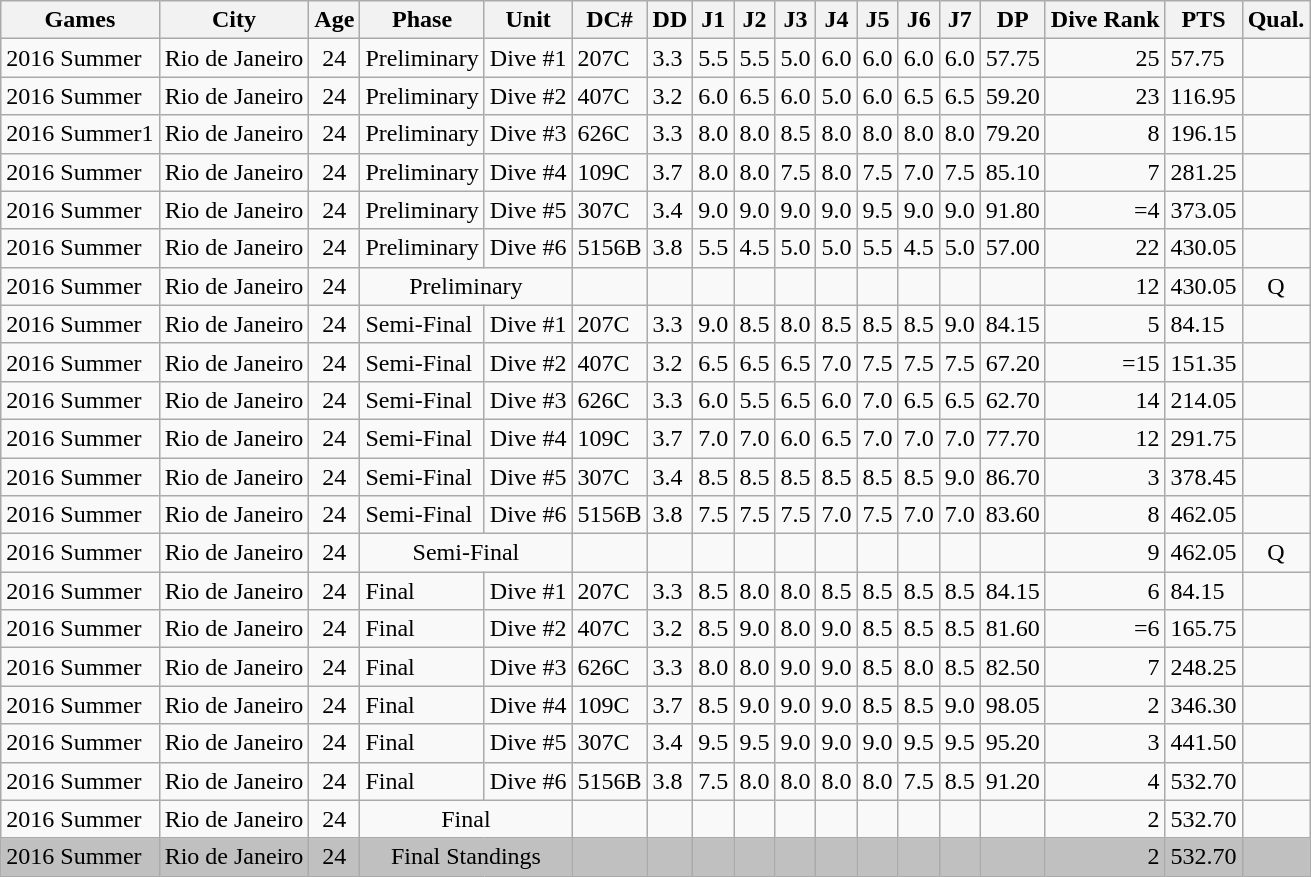<table class="wikitable">
<tr>
<th>Games</th>
<th>City</th>
<th>Age</th>
<th>Phase</th>
<th>Unit</th>
<th>DC#</th>
<th>DD</th>
<th>J1</th>
<th>J2</th>
<th>J3</th>
<th>J4</th>
<th>J5</th>
<th>J6</th>
<th>J7</th>
<th>DP</th>
<th>Dive Rank</th>
<th>PTS</th>
<th>Qual.</th>
</tr>
<tr>
<td>2016 Summer</td>
<td>Rio de Janeiro</td>
<td align="center">24</td>
<td>Preliminary</td>
<td>Dive #1</td>
<td>207C</td>
<td>3.3</td>
<td>5.5</td>
<td>5.5</td>
<td>5.0</td>
<td>6.0</td>
<td>6.0</td>
<td>6.0</td>
<td>6.0</td>
<td>57.75</td>
<td align="right">25</td>
<td>57.75</td>
<td></td>
</tr>
<tr>
<td>2016 Summer</td>
<td>Rio de Janeiro</td>
<td align="center">24</td>
<td>Preliminary</td>
<td>Dive #2</td>
<td>407C</td>
<td>3.2</td>
<td>6.0</td>
<td>6.5</td>
<td>6.0</td>
<td>5.0</td>
<td>6.0</td>
<td>6.5</td>
<td>6.5</td>
<td>59.20</td>
<td align="right">23</td>
<td>116.95</td>
<td></td>
</tr>
<tr>
<td>2016 Summer1</td>
<td>Rio de Janeiro</td>
<td align="center">24</td>
<td>Preliminary</td>
<td>Dive #3</td>
<td>626C</td>
<td>3.3</td>
<td>8.0</td>
<td>8.0</td>
<td>8.5</td>
<td>8.0</td>
<td>8.0</td>
<td>8.0</td>
<td>8.0</td>
<td>79.20</td>
<td align="right">8</td>
<td>196.15</td>
<td></td>
</tr>
<tr>
<td>2016 Summer</td>
<td>Rio de Janeiro</td>
<td align="center">24</td>
<td>Preliminary</td>
<td>Dive #4</td>
<td>109C</td>
<td>3.7</td>
<td>8.0</td>
<td>8.0</td>
<td>7.5</td>
<td>8.0</td>
<td>7.5</td>
<td>7.0</td>
<td>7.5</td>
<td>85.10</td>
<td align="right">7</td>
<td>281.25</td>
<td></td>
</tr>
<tr>
<td>2016 Summer</td>
<td>Rio de Janeiro</td>
<td align="center">24</td>
<td>Preliminary</td>
<td>Dive #5</td>
<td>307C</td>
<td>3.4</td>
<td>9.0</td>
<td>9.0</td>
<td>9.0</td>
<td>9.0</td>
<td>9.5</td>
<td>9.0</td>
<td>9.0</td>
<td>91.80</td>
<td align="right">=4</td>
<td>373.05</td>
<td></td>
</tr>
<tr>
<td>2016 Summer</td>
<td>Rio de Janeiro</td>
<td align="center">24</td>
<td>Preliminary</td>
<td>Dive #6</td>
<td>5156B</td>
<td>3.8</td>
<td>5.5</td>
<td>4.5</td>
<td>5.0</td>
<td>5.0</td>
<td>5.5</td>
<td>4.5</td>
<td>5.0</td>
<td>57.00</td>
<td align="right">22</td>
<td>430.05</td>
<td></td>
</tr>
<tr>
<td>2016 Summer</td>
<td>Rio de Janeiro</td>
<td align="center">24</td>
<td colspan="2" align="center">Preliminary</td>
<td></td>
<td></td>
<td></td>
<td></td>
<td></td>
<td></td>
<td></td>
<td></td>
<td></td>
<td></td>
<td align="right">12</td>
<td>430.05</td>
<td align="center">Q</td>
</tr>
<tr>
<td>2016 Summer</td>
<td>Rio de Janeiro</td>
<td align="center">24</td>
<td>Semi-Final</td>
<td>Dive #1</td>
<td>207C</td>
<td>3.3</td>
<td>9.0</td>
<td>8.5</td>
<td>8.0</td>
<td>8.5</td>
<td>8.5</td>
<td>8.5</td>
<td>9.0</td>
<td>84.15</td>
<td align="right">5</td>
<td>84.15</td>
<td></td>
</tr>
<tr>
<td>2016 Summer</td>
<td>Rio de Janeiro</td>
<td align="center">24</td>
<td>Semi-Final</td>
<td>Dive #2</td>
<td>407C</td>
<td>3.2</td>
<td>6.5</td>
<td>6.5</td>
<td>6.5</td>
<td>7.0</td>
<td>7.5</td>
<td>7.5</td>
<td>7.5</td>
<td>67.20</td>
<td align="right">=15</td>
<td>151.35</td>
<td></td>
</tr>
<tr>
<td>2016 Summer</td>
<td>Rio de Janeiro</td>
<td align="center">24</td>
<td>Semi-Final</td>
<td>Dive #3</td>
<td>626C</td>
<td>3.3</td>
<td>6.0</td>
<td>5.5</td>
<td>6.5</td>
<td>6.0</td>
<td>7.0</td>
<td>6.5</td>
<td>6.5</td>
<td>62.70</td>
<td align="right">14</td>
<td>214.05</td>
<td></td>
</tr>
<tr>
<td>2016 Summer</td>
<td>Rio de Janeiro</td>
<td align="center">24</td>
<td>Semi-Final</td>
<td>Dive #4</td>
<td>109C</td>
<td>3.7</td>
<td>7.0</td>
<td>7.0</td>
<td>6.0</td>
<td>6.5</td>
<td>7.0</td>
<td>7.0</td>
<td>7.0</td>
<td>77.70</td>
<td align="right">12</td>
<td>291.75</td>
<td></td>
</tr>
<tr>
<td>2016 Summer</td>
<td>Rio de Janeiro</td>
<td align="center">24</td>
<td>Semi-Final</td>
<td>Dive #5</td>
<td>307C</td>
<td>3.4</td>
<td>8.5</td>
<td>8.5</td>
<td>8.5</td>
<td>8.5</td>
<td>8.5</td>
<td>8.5</td>
<td>9.0</td>
<td>86.70</td>
<td align="right">3</td>
<td>378.45</td>
<td></td>
</tr>
<tr>
<td>2016 Summer</td>
<td>Rio de Janeiro</td>
<td align="center">24</td>
<td>Semi-Final</td>
<td>Dive #6</td>
<td>5156B</td>
<td>3.8</td>
<td>7.5</td>
<td>7.5</td>
<td>7.5</td>
<td>7.0</td>
<td>7.5</td>
<td>7.0</td>
<td>7.0</td>
<td>83.60</td>
<td align="right">8</td>
<td>462.05</td>
<td></td>
</tr>
<tr>
<td>2016 Summer</td>
<td>Rio de Janeiro</td>
<td align="center">24</td>
<td colspan="2" align="center">Semi-Final</td>
<td></td>
<td></td>
<td></td>
<td></td>
<td></td>
<td></td>
<td></td>
<td></td>
<td></td>
<td></td>
<td align="right">9</td>
<td>462.05</td>
<td align="center">Q</td>
</tr>
<tr>
<td>2016 Summer</td>
<td>Rio de Janeiro</td>
<td align="center">24</td>
<td>Final</td>
<td>Dive #1</td>
<td>207C</td>
<td>3.3</td>
<td>8.5</td>
<td>8.0</td>
<td>8.0</td>
<td>8.5</td>
<td>8.5</td>
<td>8.5</td>
<td>8.5</td>
<td>84.15</td>
<td align="right">6</td>
<td>84.15</td>
<td></td>
</tr>
<tr>
<td>2016 Summer</td>
<td>Rio de Janeiro</td>
<td align="center">24</td>
<td>Final</td>
<td>Dive #2</td>
<td>407C</td>
<td>3.2</td>
<td>8.5</td>
<td>9.0</td>
<td>8.0</td>
<td>9.0</td>
<td>8.5</td>
<td>8.5</td>
<td>8.5</td>
<td>81.60</td>
<td align="right">=6</td>
<td>165.75</td>
<td></td>
</tr>
<tr>
<td>2016 Summer</td>
<td>Rio de Janeiro</td>
<td align="center">24</td>
<td>Final</td>
<td>Dive #3</td>
<td>626C</td>
<td>3.3</td>
<td>8.0</td>
<td>8.0</td>
<td>9.0</td>
<td>9.0</td>
<td>8.5</td>
<td>8.0</td>
<td>8.5</td>
<td>82.50</td>
<td align="right">7</td>
<td>248.25</td>
<td></td>
</tr>
<tr>
<td>2016 Summer</td>
<td>Rio de Janeiro</td>
<td align="center">24</td>
<td>Final</td>
<td>Dive #4</td>
<td>109C</td>
<td>3.7</td>
<td>8.5</td>
<td>9.0</td>
<td>9.0</td>
<td>9.0</td>
<td>8.5</td>
<td>8.5</td>
<td>9.0</td>
<td>98.05</td>
<td align="right">2</td>
<td>346.30</td>
<td></td>
</tr>
<tr>
<td>2016 Summer</td>
<td>Rio de Janeiro</td>
<td align="center">24</td>
<td>Final</td>
<td>Dive #5</td>
<td>307C</td>
<td>3.4</td>
<td>9.5</td>
<td>9.5</td>
<td>9.0</td>
<td>9.0</td>
<td>9.0</td>
<td>9.5</td>
<td>9.5</td>
<td>95.20</td>
<td align="right">3</td>
<td>441.50</td>
<td></td>
</tr>
<tr>
<td>2016 Summer</td>
<td>Rio de Janeiro</td>
<td align="center">24</td>
<td>Final</td>
<td>Dive #6</td>
<td>5156B</td>
<td>3.8</td>
<td>7.5</td>
<td>8.0</td>
<td>8.0</td>
<td>8.0</td>
<td>8.0</td>
<td>7.5</td>
<td>8.5</td>
<td>91.20</td>
<td align="right">4</td>
<td>532.70</td>
<td></td>
</tr>
<tr>
<td>2016 Summer</td>
<td>Rio de Janeiro</td>
<td align="center">24</td>
<td colspan="2" align="center">Final</td>
<td></td>
<td></td>
<td></td>
<td></td>
<td></td>
<td></td>
<td></td>
<td></td>
<td></td>
<td></td>
<td align="right">2</td>
<td>532.70</td>
<td></td>
</tr>
<tr>
<td style="background:silver;">2016 Summer</td>
<td style="background:silver;">Rio de Janeiro</td>
<td style="background:silver;" align="center">24</td>
<td style="background:silver;" colspan="2" align="center">Final Standings</td>
<td style="background:silver;"></td>
<td style="background:silver;"></td>
<td style="background:silver;"></td>
<td style="background:silver;"></td>
<td style="background:silver;"></td>
<td style="background:silver;"></td>
<td style="background:silver;"></td>
<td style="background:silver;"></td>
<td style="background:silver;"></td>
<td style="background:silver;"></td>
<td style="background:silver;" align="right">2</td>
<td style="background:silver;">532.70</td>
<td style="background:silver;"></td>
</tr>
</table>
